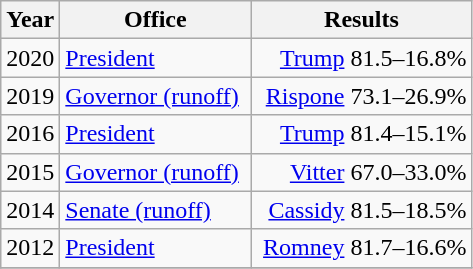<table class=wikitable>
<tr>
<th width="30">Year</th>
<th width="120">Office</th>
<th width="140">Results</th>
</tr>
<tr>
<td>2020</td>
<td><a href='#'>President</a></td>
<td align="right" ><a href='#'>Trump</a> 81.5–16.8%</td>
</tr>
<tr>
<td>2019</td>
<td><a href='#'>Governor (runoff)</a></td>
<td align="right" ><a href='#'>Rispone</a> 73.1–26.9%</td>
</tr>
<tr>
<td>2016</td>
<td><a href='#'>President</a></td>
<td align="right" ><a href='#'>Trump</a> 81.4–15.1%</td>
</tr>
<tr>
<td>2015</td>
<td><a href='#'>Governor (runoff)</a></td>
<td align="right" ><a href='#'>Vitter</a> 67.0–33.0%</td>
</tr>
<tr>
<td>2014</td>
<td><a href='#'>Senate (runoff)</a></td>
<td align="right" ><a href='#'>Cassidy</a> 81.5–18.5%</td>
</tr>
<tr>
<td>2012</td>
<td><a href='#'>President</a></td>
<td align="right" ><a href='#'>Romney</a> 81.7–16.6%</td>
</tr>
<tr>
</tr>
</table>
